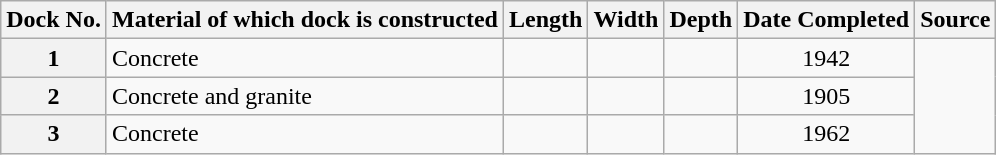<table class="wikitable">
<tr>
<th style="text-align: center;">Dock No.</th>
<th>Material of which dock is constructed</th>
<th>Length</th>
<th>Width</th>
<th>Depth</th>
<th>Date Completed</th>
<th>Source</th>
</tr>
<tr>
<th style="text-align: center;">1</th>
<td>Concrete</td>
<td></td>
<td></td>
<td></td>
<td style="text-align: center;">1942</td>
<td rowspan=3></td>
</tr>
<tr>
<th style="text-align: center;">2</th>
<td>Concrete and granite</td>
<td></td>
<td></td>
<td></td>
<td style="text-align: center;">1905</td>
</tr>
<tr>
<th style="text-align: center;">3</th>
<td>Concrete</td>
<td></td>
<td></td>
<td></td>
<td style="text-align: center;">1962</td>
</tr>
</table>
